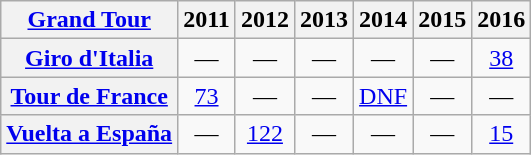<table class="wikitable plainrowheaders">
<tr>
<th scope="col"><a href='#'>Grand Tour</a></th>
<th scope="col">2011</th>
<th scope="col">2012</th>
<th scope="col">2013</th>
<th scope="col">2014</th>
<th scope="col">2015</th>
<th scope="col">2016</th>
</tr>
<tr style="text-align:center;">
<th scope="row"> <a href='#'>Giro d'Italia</a></th>
<td>—</td>
<td>—</td>
<td>—</td>
<td>—</td>
<td>—</td>
<td style="text-align:center;"><a href='#'>38</a></td>
</tr>
<tr style="text-align:center;">
<th scope="row"> <a href='#'>Tour de France</a></th>
<td style="text-align:center;"><a href='#'>73</a></td>
<td>—</td>
<td>—</td>
<td style="text-align:center;"><a href='#'>DNF</a></td>
<td>—</td>
<td>—</td>
</tr>
<tr style="text-align:center;">
<th scope="row"> <a href='#'>Vuelta a España</a></th>
<td>—</td>
<td style="text-align:center;"><a href='#'>122</a></td>
<td>—</td>
<td>—</td>
<td>—</td>
<td style="text-align:center;"><a href='#'>15</a></td>
</tr>
</table>
